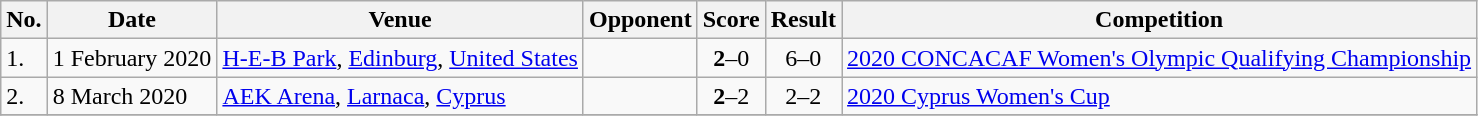<table class="wikitable">
<tr>
<th>No.</th>
<th>Date</th>
<th>Venue</th>
<th>Opponent</th>
<th>Score</th>
<th>Result</th>
<th>Competition</th>
</tr>
<tr>
<td>1.</td>
<td>1 February 2020</td>
<td><a href='#'>H-E-B Park</a>, <a href='#'>Edinburg</a>, <a href='#'>United States</a></td>
<td></td>
<td align=center><strong>2</strong>–0</td>
<td align=center>6–0</td>
<td><a href='#'>2020 CONCACAF Women's Olympic Qualifying Championship</a></td>
</tr>
<tr>
<td>2.</td>
<td>8 March 2020</td>
<td><a href='#'>AEK Arena</a>, <a href='#'>Larnaca</a>, <a href='#'>Cyprus</a></td>
<td></td>
<td align=center><strong>2</strong>–2</td>
<td align=center>2–2</td>
<td><a href='#'>2020 Cyprus Women's Cup</a></td>
</tr>
<tr>
</tr>
</table>
